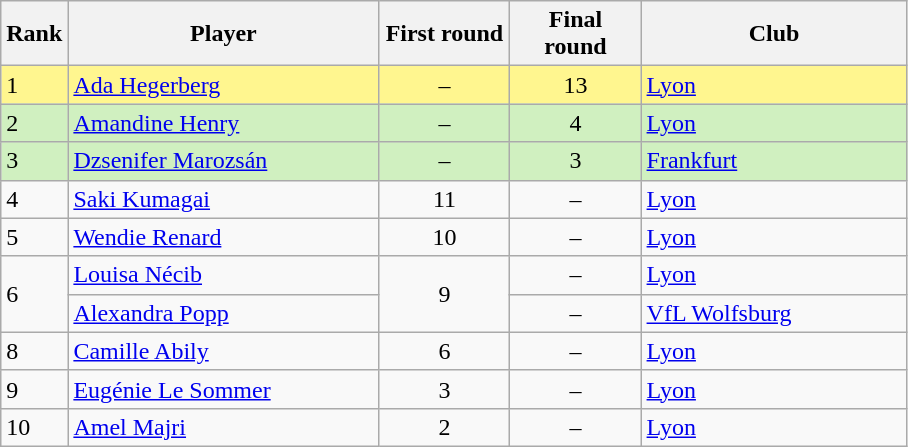<table class="wikitable" style="margin-right: 0;">
<tr text-align:center;">
<th style="width:25px;">Rank</th>
<th style="width:200px;">Player</th>
<th style="width:80px;">First round</th>
<th style="width:80px;">Final round</th>
<th style="width:170px;">Club</th>
</tr>
<tr bgcolor="#FFF68F">
<td>1</td>
<td> <a href='#'>Ada Hegerberg</a></td>
<td style="text-align:center;">–</td>
<td style="text-align:center;">13</td>
<td> <a href='#'>Lyon</a></td>
</tr>
<tr bgcolor="#D0F0C0">
<td>2</td>
<td> <a href='#'>Amandine Henry</a></td>
<td style="text-align:center;">–</td>
<td style="text-align:center;">4</td>
<td> <a href='#'>Lyon</a></td>
</tr>
<tr bgcolor="#D0F0C0">
<td>3</td>
<td> <a href='#'>Dzsenifer Marozsán</a></td>
<td style="text-align:center;">–</td>
<td style="text-align:center;">3</td>
<td> <a href='#'>Frankfurt</a></td>
</tr>
<tr>
<td>4</td>
<td> <a href='#'>Saki Kumagai</a></td>
<td style="text-align:center;">11</td>
<td style="text-align:center;">–</td>
<td> <a href='#'>Lyon</a></td>
</tr>
<tr>
<td>5</td>
<td> <a href='#'>Wendie Renard</a></td>
<td style="text-align:center;">10</td>
<td style="text-align:center;">–</td>
<td> <a href='#'>Lyon</a></td>
</tr>
<tr>
<td rowspan=2>6</td>
<td> <a href='#'>Louisa Nécib</a></td>
<td rowspan=2 style="text-align:center;">9</td>
<td style="text-align:center;">–</td>
<td> <a href='#'>Lyon</a></td>
</tr>
<tr>
<td> <a href='#'>Alexandra Popp</a></td>
<td style="text-align:center;">–</td>
<td> <a href='#'>VfL Wolfsburg</a></td>
</tr>
<tr>
<td>8</td>
<td> <a href='#'>Camille Abily</a></td>
<td style="text-align:center;">6</td>
<td style="text-align:center;">–</td>
<td> <a href='#'>Lyon</a></td>
</tr>
<tr>
<td>9</td>
<td> <a href='#'>Eugénie Le Sommer</a></td>
<td style="text-align:center;">3</td>
<td style="text-align:center;">–</td>
<td> <a href='#'>Lyon</a></td>
</tr>
<tr>
<td>10</td>
<td> <a href='#'>Amel Majri</a></td>
<td style="text-align:center;">2</td>
<td style="text-align:center;">–</td>
<td> <a href='#'>Lyon</a></td>
</tr>
</table>
